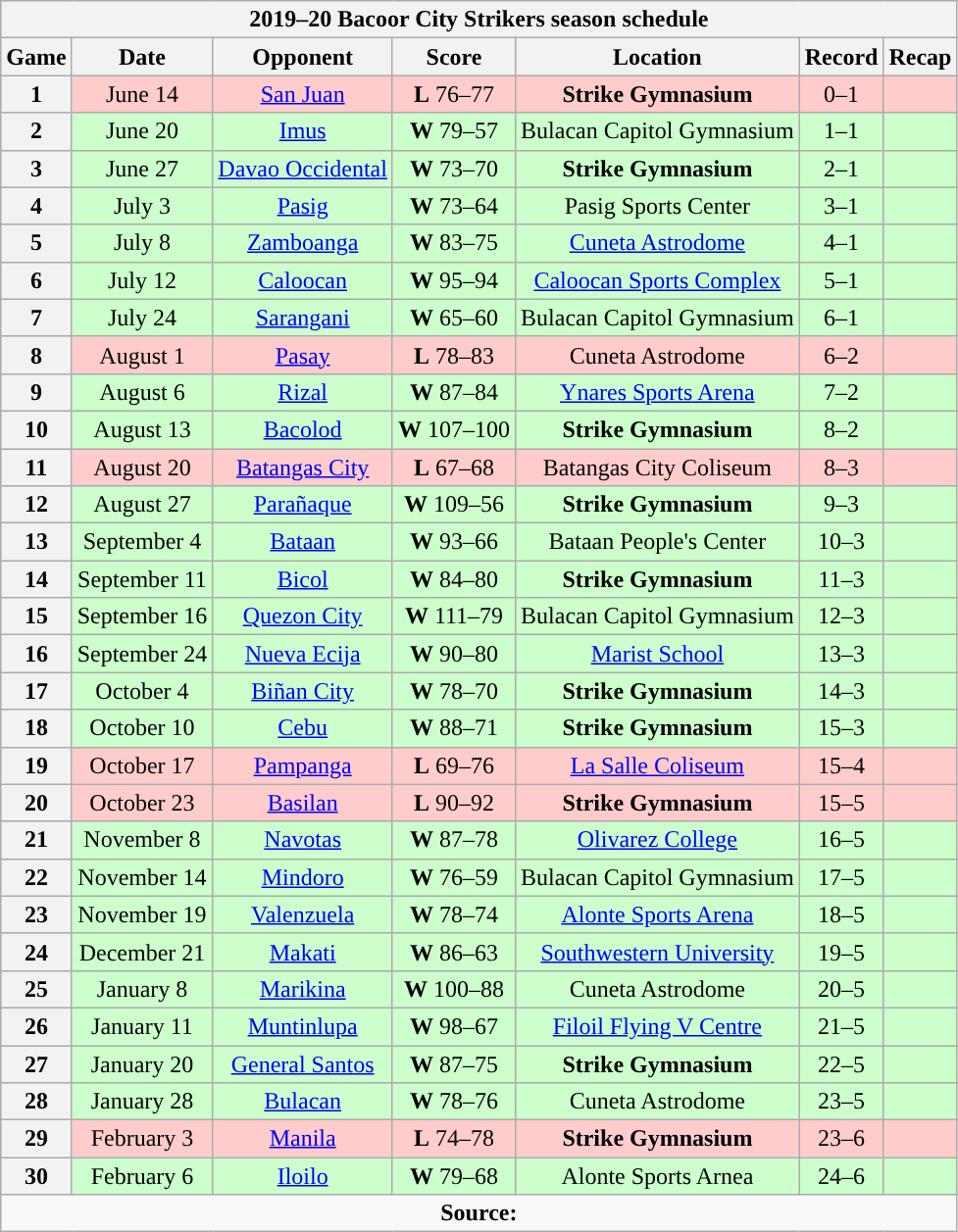<table class="wikitable" style="text-align:center">
<tr>
<th colspan=7>2019–20 Bacoor City Strikers season schedule</th>
</tr>
<tr>
<th>Game</th>
<th>Date</th>
<th>Opponent</th>
<th>Score</th>
<th>Location</th>
<th>Record</th>
<th>Recap<br></th>
</tr>
<tr style="background:#fcc">
<th>1</th>
<td>June 14</td>
<td><a href='#'>San Juan</a></td>
<td><strong>L</strong> 76–77</td>
<td><strong>Strike Gymnasium</strong></td>
<td>0–1</td>
<td></td>
</tr>
<tr style="background:#cfc">
<th>2</th>
<td>June 20</td>
<td><a href='#'>Imus</a></td>
<td><strong>W</strong> 79–57</td>
<td>Bulacan Capitol Gymnasium</td>
<td>1–1</td>
<td></td>
</tr>
<tr style="background:#cfc">
<th>3</th>
<td>June 27</td>
<td><a href='#'>Davao Occidental</a></td>
<td><strong>W</strong> 73–70</td>
<td><strong>Strike Gymnasium</strong></td>
<td>2–1</td>
<td></td>
</tr>
<tr style="background:#cfc">
<th>4</th>
<td>July 3</td>
<td><a href='#'>Pasig</a></td>
<td><strong>W</strong> 73–64</td>
<td>Pasig Sports Center</td>
<td>3–1</td>
<td></td>
</tr>
<tr style="background:#cfc">
<th>5</th>
<td>July 8</td>
<td><a href='#'>Zamboanga</a></td>
<td><strong>W</strong> 83–75</td>
<td><a href='#'>Cuneta Astrodome</a></td>
<td>4–1</td>
<td></td>
</tr>
<tr style="background:#cfc">
<th>6</th>
<td>July 12</td>
<td><a href='#'>Caloocan</a></td>
<td><strong>W</strong> 95–94</td>
<td><a href='#'>Caloocan Sports Complex</a></td>
<td>5–1</td>
<td></td>
</tr>
<tr style="background:#cfc">
<th>7</th>
<td>July 24</td>
<td><a href='#'>Sarangani</a></td>
<td><strong>W</strong> 65–60</td>
<td>Bulacan Capitol Gymnasium</td>
<td>6–1</td>
<td></td>
</tr>
<tr style="background:#fcc">
<th>8</th>
<td>August 1</td>
<td><a href='#'>Pasay</a></td>
<td><strong>L</strong> 78–83</td>
<td>Cuneta Astrodome</td>
<td>6–2</td>
<td></td>
</tr>
<tr style="background:#cfc">
<th>9</th>
<td>August 6</td>
<td><a href='#'>Rizal</a></td>
<td><strong>W</strong> 87–84</td>
<td><a href='#'>Ynares Sports Arena</a></td>
<td>7–2</td>
<td></td>
</tr>
<tr style="background:#cfc">
<th>10</th>
<td>August 13</td>
<td><a href='#'>Bacolod</a></td>
<td><strong>W</strong> 107–100</td>
<td><strong>Strike Gymnasium</strong></td>
<td>8–2</td>
<td></td>
</tr>
<tr style="background:#fcc">
<th>11</th>
<td>August 20</td>
<td><a href='#'>Batangas City</a></td>
<td><strong>L</strong> 67–68</td>
<td>Batangas City Coliseum</td>
<td>8–3</td>
<td></td>
</tr>
<tr style="background:#cfc">
<th>12</th>
<td>August 27</td>
<td><a href='#'>Parañaque</a></td>
<td><strong>W</strong> 109–56</td>
<td><strong>Strike Gymnasium</strong></td>
<td>9–3</td>
<td><br></td>
</tr>
<tr style="background:#cfc">
<th>13</th>
<td>September 4</td>
<td><a href='#'>Bataan</a></td>
<td><strong>W</strong> 93–66</td>
<td>Bataan People's Center</td>
<td>10–3</td>
<td></td>
</tr>
<tr style="background:#cfc">
<th>14</th>
<td>September 11</td>
<td><a href='#'>Bicol</a></td>
<td><strong>W</strong> 84–80</td>
<td><strong>Strike Gymnasium</strong></td>
<td>11–3</td>
<td></td>
</tr>
<tr style="background:#cfc">
<th>15</th>
<td>September 16</td>
<td><a href='#'>Quezon City</a></td>
<td><strong>W</strong> 111–79</td>
<td>Bulacan Capitol Gymnasium</td>
<td>12–3</td>
<td></td>
</tr>
<tr style="background:#cfc">
<th>16</th>
<td>September 24</td>
<td><a href='#'>Nueva Ecija</a></td>
<td><strong>W</strong> 90–80</td>
<td><a href='#'>Marist School</a></td>
<td>13–3</td>
<td></td>
</tr>
<tr style="background:#cfc">
<th>17</th>
<td>October 4</td>
<td><a href='#'>Biñan City</a></td>
<td><strong>W</strong> 78–70</td>
<td><strong>Strike Gymnasium</strong></td>
<td>14–3</td>
<td></td>
</tr>
<tr style="background:#cfc">
<th>18</th>
<td>October 10</td>
<td><a href='#'>Cebu</a></td>
<td><strong>W</strong> 88–71</td>
<td><strong>Strike Gymnasium</strong></td>
<td>15–3</td>
<td></td>
</tr>
<tr style="background:#fcc">
<th>19</th>
<td>October 17</td>
<td><a href='#'>Pampanga</a></td>
<td><strong>L</strong> 69–76</td>
<td><a href='#'>La Salle Coliseum</a></td>
<td>15–4</td>
<td></td>
</tr>
<tr style="background:#fcc">
<th>20</th>
<td>October 23</td>
<td><a href='#'>Basilan</a></td>
<td><strong>L</strong> 90–92</td>
<td><strong>Strike Gymnasium</strong></td>
<td>15–5</td>
<td></td>
</tr>
<tr style="background:#cfc">
<th>21</th>
<td>November 8</td>
<td><a href='#'>Navotas</a></td>
<td><strong>W</strong> 87–78</td>
<td><a href='#'>Olivarez College</a></td>
<td>16–5</td>
<td></td>
</tr>
<tr style="background:#cfc">
<th>22</th>
<td>November 14</td>
<td><a href='#'>Mindoro</a></td>
<td><strong>W</strong> 76–59</td>
<td>Bulacan Capitol Gymnasium</td>
<td>17–5</td>
<td></td>
</tr>
<tr style="background:#cfc">
<th>23</th>
<td>November 19</td>
<td><a href='#'>Valenzuela</a></td>
<td><strong>W</strong> 78–74</td>
<td><a href='#'>Alonte Sports Arena</a></td>
<td>18–5</td>
<td><br></td>
</tr>
<tr style="background:#cfc">
<th>24</th>
<td>December 21</td>
<td><a href='#'>Makati</a></td>
<td><strong>W</strong> 86–63</td>
<td><a href='#'>Southwestern University</a></td>
<td>19–5</td>
<td></td>
</tr>
<tr style="background:#cfc">
<th>25</th>
<td>January 8</td>
<td><a href='#'>Marikina</a></td>
<td><strong>W</strong> 100–88</td>
<td>Cuneta Astrodome</td>
<td>20–5</td>
<td></td>
</tr>
<tr style="background:#cfc">
<th>26</th>
<td>January 11</td>
<td><a href='#'>Muntinlupa</a></td>
<td><strong>W</strong> 98–67</td>
<td><a href='#'>Filoil Flying V Centre</a></td>
<td>21–5</td>
<td></td>
</tr>
<tr style="background:#cfc">
<th>27</th>
<td>January 20</td>
<td><a href='#'>General Santos</a></td>
<td><strong>W</strong> 87–75</td>
<td><strong>Strike Gymnasium</strong></td>
<td>22–5</td>
<td></td>
</tr>
<tr style="background:#cfc">
<th>28</th>
<td>January 28</td>
<td><a href='#'>Bulacan</a></td>
<td><strong>W</strong> 78–76</td>
<td>Cuneta Astrodome</td>
<td>23–5</td>
<td></td>
</tr>
<tr style="background:#fcc">
<th>29</th>
<td>February 3</td>
<td><a href='#'>Manila</a></td>
<td><strong>L</strong> 74–78</td>
<td><strong>Strike Gymnasium</strong></td>
<td>23–6</td>
<td></td>
</tr>
<tr style="background:#cfc">
<th>30</th>
<td>February 6</td>
<td><a href='#'>Iloilo</a></td>
<td><strong>W</strong> 79–68</td>
<td>Alonte Sports Arnea</td>
<td>24–6</td>
<td></td>
</tr>
<tr>
<td colspan=7 align=center><strong>Source: </strong></td>
</tr>
</table>
